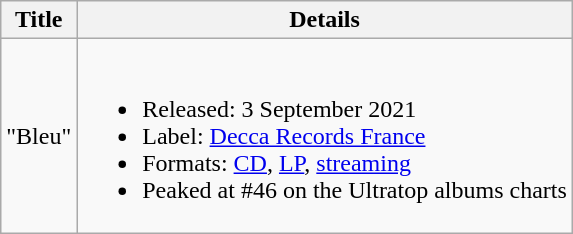<table class="wikitable">
<tr>
<th>Title</th>
<th>Details</th>
</tr>
<tr>
<td>"Bleu"</td>
<td><br><ul><li>Released: 3 September 2021</li><li>Label: <a href='#'>Decca Records France</a></li><li>Formats: <a href='#'>CD</a>, <a href='#'>LP</a>, <a href='#'>streaming</a></li><li>Peaked at #46 on the Ultratop albums charts</li></ul></td>
</tr>
</table>
